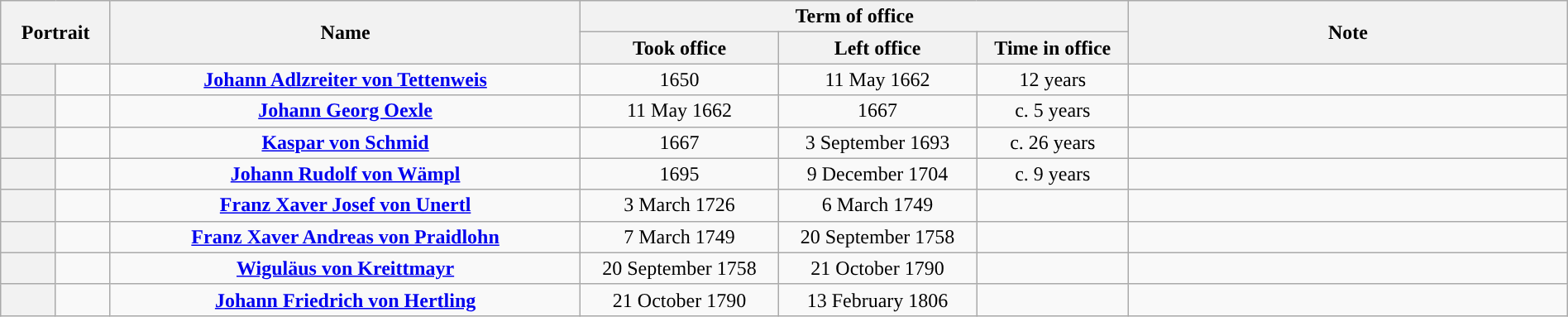<table class="wikitable" style="text-align:center; width:100%; border:1px #AAAAFF solid">
<tr>
<th width=80px rowspan=2 colspan=2>Portrait</th>
<th width=30% rowspan=2>Name<br></th>
<th width=35% colspan=3>Term of office</th>
<th width=28% rowspan=2>Note</th>
</tr>
<tr>
<th>Took office</th>
<th>Left office</th>
<th>Time in office</th>
</tr>
<tr>
<th style="background:"></th>
<td></td>
<td><strong><a href='#'>Johann Adlzreiter von Tettenweis</a></strong><br></td>
<td>1650</td>
<td>11 May 1662</td>
<td>12 years</td>
<td></td>
</tr>
<tr>
<th style="background:"></th>
<td></td>
<td><strong><a href='#'>Johann Georg Oexle</a></strong><br></td>
<td>11 May 1662</td>
<td>1667</td>
<td>c. 5 years</td>
<td></td>
</tr>
<tr>
<th style="background:"></th>
<td></td>
<td><strong><a href='#'>Kaspar von Schmid</a></strong><br></td>
<td>1667</td>
<td>3 September 1693</td>
<td>c. 26 years</td>
<td></td>
</tr>
<tr>
<th style="background:"></th>
<td></td>
<td><strong><a href='#'>Johann Rudolf von Wämpl</a></strong><br></td>
<td>1695</td>
<td>9 December 1704</td>
<td>c. 9 years</td>
<td></td>
</tr>
<tr>
<th style="background:"></th>
<td></td>
<td><strong><a href='#'>Franz Xaver Josef von Unertl</a></strong><br></td>
<td>3 March 1726</td>
<td>6 March 1749</td>
<td></td>
<td></td>
</tr>
<tr>
<th style="background:"></th>
<td></td>
<td><strong><a href='#'>Franz Xaver Andreas von Praidlohn</a></strong><br></td>
<td>7 March 1749</td>
<td>20 September 1758</td>
<td></td>
<td></td>
</tr>
<tr>
<th style="background:"></th>
<td></td>
<td><strong><a href='#'>Wiguläus von Kreittmayr</a></strong><br></td>
<td>20 September 1758</td>
<td>21 October 1790</td>
<td></td>
<td></td>
</tr>
<tr>
<th style="background:"></th>
<td></td>
<td><strong><a href='#'>Johann Friedrich von Hertling</a></strong><br></td>
<td>21 October 1790</td>
<td>13 February 1806</td>
<td></td>
<td></td>
</tr>
</table>
